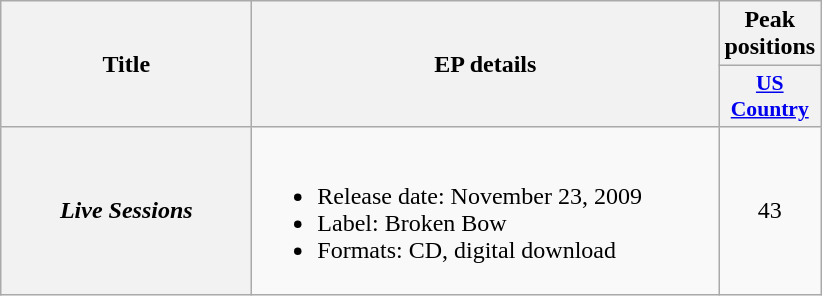<table class="wikitable plainrowheaders" style="text-align:center;">
<tr>
<th scope="col" rowspan="2" style="width:10em;">Title</th>
<th scope="col" rowspan="2" style="width:19em;">EP details</th>
<th scope="col" colspan="1">Peak positions</th>
</tr>
<tr>
<th scope="col" style="width:3em;font-size:90%;"><a href='#'>US Country</a><br></th>
</tr>
<tr>
<th scope="row"><em>Live Sessions</em></th>
<td style="text-align:left;"><br><ul><li>Release date: November 23, 2009</li><li>Label: Broken Bow</li><li>Formats: CD, digital download</li></ul></td>
<td>43</td>
</tr>
</table>
